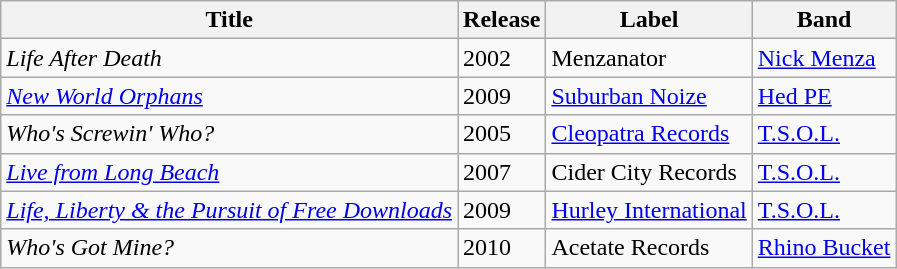<table class="wikitable">
<tr>
<th>Title</th>
<th>Release</th>
<th>Label</th>
<th>Band</th>
</tr>
<tr>
<td><em>Life After Death</em></td>
<td>2002</td>
<td>Menzanator</td>
<td><a href='#'>Nick Menza</a></td>
</tr>
<tr>
<td><em><a href='#'>New World Orphans</a></em></td>
<td>2009</td>
<td><a href='#'>Suburban Noize</a></td>
<td><a href='#'>Hed PE</a></td>
</tr>
<tr>
<td><em>Who's Screwin' Who?</em></td>
<td>2005</td>
<td><a href='#'>Cleopatra Records</a></td>
<td><a href='#'>T.S.O.L.</a></td>
</tr>
<tr>
<td><em><a href='#'>Live from Long Beach</a></em></td>
<td>2007</td>
<td>Cider City Records</td>
<td><a href='#'>T.S.O.L.</a></td>
</tr>
<tr>
<td><em><a href='#'>Life, Liberty & the Pursuit of Free Downloads</a></em></td>
<td>2009</td>
<td><a href='#'>Hurley International</a></td>
<td><a href='#'>T.S.O.L.</a></td>
</tr>
<tr>
<td><em>Who's Got Mine?</em></td>
<td>2010</td>
<td>Acetate Records</td>
<td><a href='#'>Rhino Bucket</a></td>
</tr>
</table>
